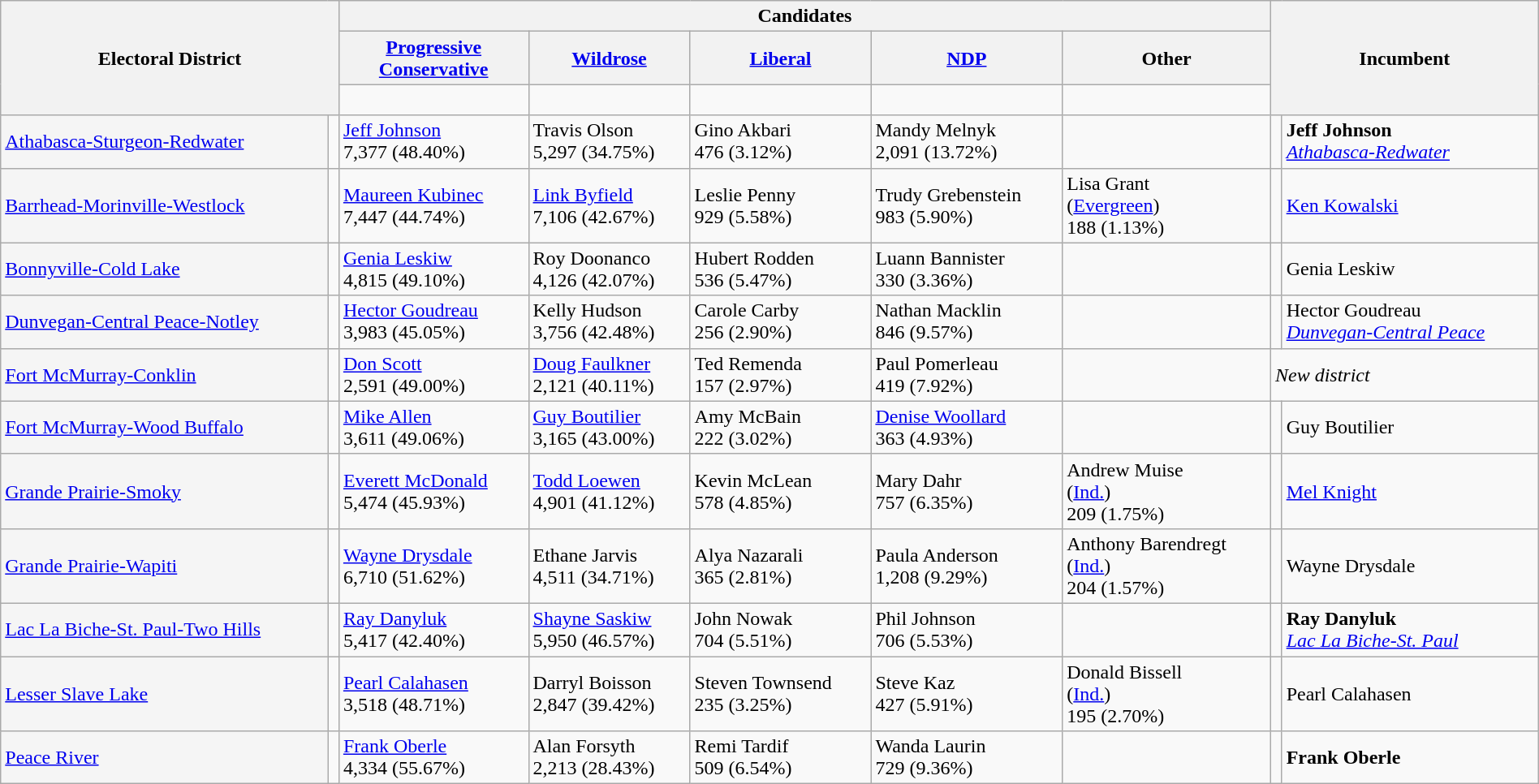<table class="wikitable" style="width:100%">
<tr>
<th rowspan=3 colspan=2>Electoral District</th>
<th colspan=5>Candidates</th>
<th rowspan=3 colspan=2>Incumbent</th>
</tr>
<tr>
<th><a href='#'>Progressive<br>Conservative</a></th>
<th><a href='#'>Wildrose</a></th>
<th><a href='#'>Liberal</a></th>
<th><a href='#'>NDP</a></th>
<th>Other</th>
</tr>
<tr>
<td> </td>
<td> </td>
<td> </td>
<td> </td>
<td> </td>
</tr>
<tr>
<td style="background:whitesmoke;"><a href='#'>Athabasca-Sturgeon-Redwater</a></td>
<td></td>
<td><a href='#'>Jeff Johnson</a><br>7,377 (48.40%)</td>
<td>Travis Olson<br>5,297 (34.75%)</td>
<td>Gino Akbari<br>476 (3.12%)</td>
<td>Mandy Melnyk<br>2,091 (13.72%)</td>
<td></td>
<td></td>
<td><strong>Jeff Johnson</strong><br><span><em><a href='#'>Athabasca-Redwater</a></em></span></td>
</tr>
<tr>
<td style="background:whitesmoke;"><a href='#'>Barrhead-Morinville-Westlock</a></td>
<td></td>
<td><a href='#'>Maureen Kubinec</a><br>7,447 (44.74%)</td>
<td><a href='#'>Link Byfield</a><br>7,106 (42.67%)</td>
<td>Leslie Penny<br>929 (5.58%)</td>
<td>Trudy Grebenstein<br>983 (5.90%)</td>
<td>Lisa Grant<br>(<a href='#'>Evergreen</a>)<br>188 (1.13%)</td>
<td></td>
<td><a href='#'>Ken Kowalski</a></td>
</tr>
<tr>
<td style="background:whitesmoke;"><a href='#'>Bonnyville-Cold Lake</a></td>
<td></td>
<td><a href='#'>Genia Leskiw</a><br>4,815 (49.10%)</td>
<td>Roy Doonanco<br>4,126 (42.07%)</td>
<td>Hubert Rodden<br>536 (5.47%)</td>
<td>Luann Bannister<br>330 (3.36%)</td>
<td></td>
<td></td>
<td>Genia Leskiw</td>
</tr>
<tr>
<td style="background:whitesmoke;"><a href='#'>Dunvegan-Central Peace-Notley</a></td>
<td></td>
<td><a href='#'>Hector Goudreau</a><br>3,983 (45.05%)</td>
<td>Kelly Hudson<br>3,756 (42.48%)</td>
<td>Carole Carby<br>256 (2.90%)</td>
<td>Nathan Macklin<br>846 (9.57%)</td>
<td></td>
<td></td>
<td>Hector Goudreau<br><span><em><a href='#'>Dunvegan-Central Peace</a></em></span></td>
</tr>
<tr>
<td style="background:whitesmoke;"><a href='#'>Fort McMurray-Conklin</a></td>
<td></td>
<td><a href='#'>Don Scott</a><br>2,591 (49.00%)</td>
<td><a href='#'>Doug Faulkner</a><br>2,121 (40.11%)</td>
<td>Ted Remenda<br>157 (2.97%)</td>
<td>Paul Pomerleau<br>419 (7.92%)</td>
<td></td>
<td colspan=2><em>New district</em></td>
</tr>
<tr>
<td style="background:whitesmoke;"><a href='#'>Fort McMurray-Wood Buffalo</a></td>
<td></td>
<td><a href='#'>Mike Allen</a><br>3,611 (49.06%)</td>
<td><a href='#'>Guy Boutilier</a><br>3,165 (43.00%)</td>
<td>Amy McBain<br>222 (3.02%)</td>
<td><a href='#'>Denise Woollard</a><br>363 (4.93%)</td>
<td></td>
<td></td>
<td>Guy Boutilier</td>
</tr>
<tr>
<td style="background:whitesmoke;"><a href='#'>Grande Prairie-Smoky</a></td>
<td></td>
<td><a href='#'>Everett McDonald</a><br>5,474 (45.93%)</td>
<td><a href='#'>Todd Loewen</a><br>4,901 (41.12%)</td>
<td>Kevin McLean<br>578 (4.85%)</td>
<td>Mary Dahr<br>757 (6.35%)</td>
<td>Andrew Muise<br>(<a href='#'>Ind.</a>)<br>209 (1.75%)</td>
<td></td>
<td><a href='#'>Mel Knight</a></td>
</tr>
<tr>
<td style="background:whitesmoke;"><a href='#'>Grande Prairie-Wapiti</a></td>
<td></td>
<td><a href='#'>Wayne Drysdale</a><br>6,710 (51.62%)</td>
<td>Ethane Jarvis<br>4,511 (34.71%)</td>
<td>Alya Nazarali<br>365 (2.81%)</td>
<td>Paula Anderson<br>1,208 (9.29%)</td>
<td>Anthony Barendregt<br>(<a href='#'>Ind.</a>)<br>204 (1.57%)</td>
<td></td>
<td>Wayne Drysdale</td>
</tr>
<tr>
<td style="background:whitesmoke;"><a href='#'>Lac La Biche-St. Paul-Two Hills</a></td>
<td></td>
<td><a href='#'>Ray Danyluk</a><br>5,417 (42.40%)</td>
<td><a href='#'>Shayne Saskiw</a><br>5,950 (46.57%)</td>
<td>John Nowak<br>704 (5.51%)</td>
<td>Phil Johnson<br>706 (5.53%)</td>
<td></td>
<td></td>
<td><strong>Ray Danyluk</strong><br><span><em><a href='#'>Lac La Biche-St. Paul</a></em></span></td>
</tr>
<tr>
<td style="background:whitesmoke;"><a href='#'>Lesser Slave Lake</a></td>
<td></td>
<td><a href='#'>Pearl Calahasen</a><br>3,518 (48.71%)</td>
<td>Darryl Boisson<br>2,847 (39.42%)</td>
<td>Steven Townsend<br>235 (3.25%)</td>
<td>Steve Kaz<br>427 (5.91%)</td>
<td>Donald Bissell<br>(<a href='#'>Ind.</a>)<br>195 (2.70%)</td>
<td></td>
<td>Pearl Calahasen</td>
</tr>
<tr>
<td style="background:whitesmoke;"><a href='#'>Peace River</a></td>
<td></td>
<td><a href='#'>Frank Oberle</a><br>4,334 (55.67%)</td>
<td>Alan Forsyth<br>2,213 (28.43%)</td>
<td>Remi Tardif<br>509 (6.54%)</td>
<td>Wanda Laurin<br>729 (9.36%)</td>
<td></td>
<td></td>
<td><strong>Frank Oberle</strong></td>
</tr>
</table>
